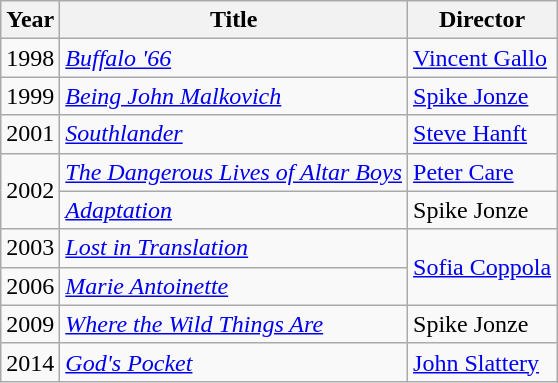<table class="wikitable">
<tr>
<th>Year</th>
<th>Title</th>
<th>Director</th>
</tr>
<tr>
<td>1998</td>
<td><em><a href='#'>Buffalo '66</a></em></td>
<td><a href='#'>Vincent Gallo</a></td>
</tr>
<tr>
<td>1999</td>
<td><em><a href='#'>Being John Malkovich</a></em></td>
<td><a href='#'>Spike Jonze</a></td>
</tr>
<tr>
<td>2001</td>
<td><em><a href='#'>Southlander</a></em></td>
<td><a href='#'>Steve Hanft</a></td>
</tr>
<tr>
<td rowspan=2>2002</td>
<td><em><a href='#'>The Dangerous Lives of Altar Boys</a></em></td>
<td><a href='#'>Peter Care</a></td>
</tr>
<tr>
<td><em><a href='#'>Adaptation</a></em></td>
<td>Spike Jonze</td>
</tr>
<tr>
<td>2003</td>
<td><em><a href='#'>Lost in Translation</a></em></td>
<td rowspan=2><a href='#'>Sofia Coppola</a></td>
</tr>
<tr>
<td>2006</td>
<td><em><a href='#'>Marie Antoinette</a></em></td>
</tr>
<tr>
<td>2009</td>
<td><em><a href='#'>Where the Wild Things Are</a></em></td>
<td>Spike Jonze</td>
</tr>
<tr>
<td>2014</td>
<td><em><a href='#'>God's Pocket</a></em></td>
<td><a href='#'>John Slattery</a></td>
</tr>
</table>
